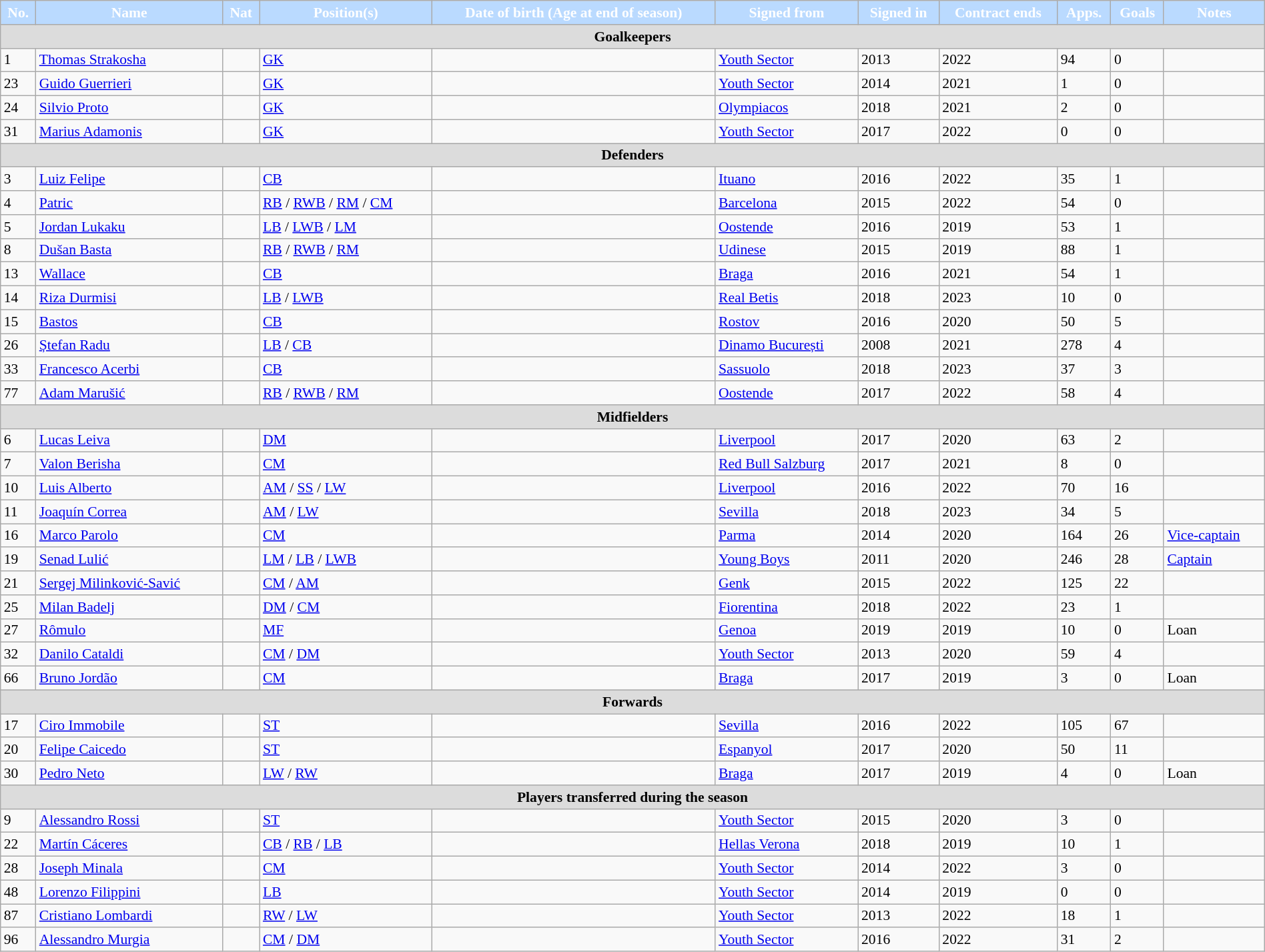<table class="wikitable" style="text-align:left; font-size:90%; width:100%;">
<tr>
<th style="background:#BADAFF; color:white; text-align:center;">No.</th>
<th style="background:#BADAFF; color:white; text-align:center;">Name</th>
<th style="background:#BADAFF; color:white; text-align:center;">Nat</th>
<th style="background:#BADAFF; color:white; text-align:center;">Position(s)</th>
<th style="background:#BADAFF; color:white; text-align:center;">Date of birth (Age at end of season)</th>
<th style="background:#BADAFF; color:white; text-align:center;">Signed from</th>
<th style="background:#BADAFF; color:white; text-align:center;">Signed in</th>
<th style="background:#BADAFF; color:white; text-align:center;">Contract ends</th>
<th style="background:#BADAFF; color:white; text-align:center;">Apps.</th>
<th style="background:#BADAFF; color:white; text-align:center;">Goals</th>
<th style="background:#BADAFF; color:white; text-align:center;">Notes</th>
</tr>
<tr>
<th colspan=11 style="background:#DCDCDC; text-align:center">Goalkeepers</th>
</tr>
<tr>
<td>1</td>
<td><a href='#'>Thomas Strakosha</a></td>
<td></td>
<td><a href='#'>GK</a></td>
<td></td>
<td> <a href='#'>Youth Sector</a></td>
<td>2013</td>
<td>2022</td>
<td>94</td>
<td>0</td>
<td></td>
</tr>
<tr>
<td>23</td>
<td><a href='#'>Guido Guerrieri</a></td>
<td></td>
<td><a href='#'>GK</a></td>
<td></td>
<td> <a href='#'>Youth Sector</a></td>
<td>2014</td>
<td>2021</td>
<td>1</td>
<td>0</td>
<td></td>
</tr>
<tr>
<td>24</td>
<td><a href='#'>Silvio Proto</a></td>
<td></td>
<td><a href='#'>GK</a></td>
<td></td>
<td> <a href='#'>Olympiacos</a></td>
<td>2018</td>
<td>2021</td>
<td>2</td>
<td>0</td>
<td></td>
</tr>
<tr>
<td>31</td>
<td><a href='#'>Marius Adamonis</a></td>
<td></td>
<td><a href='#'>GK</a></td>
<td></td>
<td> <a href='#'>Youth Sector</a></td>
<td>2017</td>
<td>2022</td>
<td>0</td>
<td>0</td>
<td></td>
</tr>
<tr>
<th colspan=11 style="background:#DCDCDC; text-align:center">Defenders</th>
</tr>
<tr>
<td>3</td>
<td><a href='#'>Luiz Felipe</a></td>
<td></td>
<td><a href='#'>CB</a></td>
<td></td>
<td> <a href='#'>Ituano</a></td>
<td>2016</td>
<td>2022</td>
<td>35</td>
<td>1</td>
<td></td>
</tr>
<tr>
<td>4</td>
<td><a href='#'>Patric</a></td>
<td></td>
<td><a href='#'>RB</a> / <a href='#'>RWB</a> / <a href='#'>RM</a> / <a href='#'>CM</a></td>
<td></td>
<td> <a href='#'>Barcelona</a></td>
<td>2015</td>
<td>2022</td>
<td>54</td>
<td>0</td>
<td></td>
</tr>
<tr>
<td>5</td>
<td><a href='#'>Jordan Lukaku</a></td>
<td></td>
<td><a href='#'>LB</a> / <a href='#'>LWB</a> / <a href='#'>LM</a></td>
<td></td>
<td> <a href='#'>Oostende</a></td>
<td>2016</td>
<td>2019</td>
<td>53</td>
<td>1</td>
<td></td>
</tr>
<tr>
<td>8</td>
<td><a href='#'>Dušan Basta</a></td>
<td></td>
<td><a href='#'>RB</a> / <a href='#'>RWB</a> / <a href='#'>RM</a></td>
<td></td>
<td> <a href='#'>Udinese</a></td>
<td>2015</td>
<td>2019</td>
<td>88</td>
<td>1</td>
<td></td>
</tr>
<tr>
<td>13</td>
<td><a href='#'>Wallace</a></td>
<td></td>
<td><a href='#'>CB</a></td>
<td></td>
<td> <a href='#'>Braga</a></td>
<td>2016</td>
<td>2021</td>
<td>54</td>
<td>1</td>
<td></td>
</tr>
<tr>
<td>14</td>
<td><a href='#'>Riza Durmisi</a></td>
<td></td>
<td><a href='#'>LB</a> / <a href='#'>LWB</a></td>
<td></td>
<td> <a href='#'>Real Betis</a></td>
<td>2018</td>
<td>2023</td>
<td>10</td>
<td>0</td>
<td></td>
</tr>
<tr>
<td>15</td>
<td><a href='#'>Bastos</a></td>
<td></td>
<td><a href='#'>CB</a></td>
<td></td>
<td> <a href='#'>Rostov</a></td>
<td>2016</td>
<td>2020</td>
<td>50</td>
<td>5</td>
<td></td>
</tr>
<tr>
<td>26</td>
<td><a href='#'>Ștefan Radu</a></td>
<td></td>
<td><a href='#'>LB</a> / <a href='#'>CB</a></td>
<td></td>
<td> <a href='#'>Dinamo București</a></td>
<td>2008</td>
<td>2021</td>
<td>278</td>
<td>4</td>
<td></td>
</tr>
<tr>
<td>33</td>
<td><a href='#'>Francesco Acerbi</a></td>
<td></td>
<td><a href='#'>CB</a></td>
<td></td>
<td> <a href='#'>Sassuolo</a></td>
<td>2018</td>
<td>2023</td>
<td>37</td>
<td>3</td>
<td></td>
</tr>
<tr>
<td>77</td>
<td><a href='#'>Adam Marušić</a></td>
<td></td>
<td><a href='#'>RB</a> / <a href='#'>RWB</a> / <a href='#'>RM</a></td>
<td></td>
<td> <a href='#'>Oostende</a></td>
<td>2017</td>
<td>2022</td>
<td>58</td>
<td>4</td>
<td></td>
</tr>
<tr>
<th colspan=11 style="background:#DCDCDC; text-align:center">Midfielders</th>
</tr>
<tr>
<td>6</td>
<td><a href='#'>Lucas Leiva</a></td>
<td></td>
<td><a href='#'>DM</a></td>
<td></td>
<td> <a href='#'>Liverpool</a></td>
<td>2017</td>
<td>2020</td>
<td>63</td>
<td>2</td>
<td></td>
</tr>
<tr>
<td>7</td>
<td><a href='#'>Valon Berisha</a></td>
<td></td>
<td><a href='#'>CM</a></td>
<td></td>
<td> <a href='#'>Red Bull Salzburg</a></td>
<td>2017</td>
<td>2021</td>
<td>8</td>
<td>0</td>
<td></td>
</tr>
<tr>
<td>10</td>
<td><a href='#'>Luis Alberto</a></td>
<td></td>
<td><a href='#'>AM</a> / <a href='#'>SS</a> / <a href='#'>LW</a></td>
<td></td>
<td> <a href='#'>Liverpool</a></td>
<td>2016</td>
<td>2022</td>
<td>70</td>
<td>16</td>
<td></td>
</tr>
<tr>
<td>11</td>
<td><a href='#'>Joaquín Correa</a></td>
<td></td>
<td><a href='#'>AM</a> / <a href='#'>LW</a></td>
<td></td>
<td> <a href='#'>Sevilla</a></td>
<td>2018</td>
<td>2023</td>
<td>34</td>
<td>5</td>
<td></td>
</tr>
<tr>
<td>16</td>
<td><a href='#'>Marco Parolo</a></td>
<td></td>
<td><a href='#'>CM</a></td>
<td></td>
<td> <a href='#'>Parma</a></td>
<td>2014</td>
<td>2020</td>
<td>164</td>
<td>26</td>
<td><a href='#'>Vice-captain</a></td>
</tr>
<tr>
<td>19</td>
<td><a href='#'>Senad Lulić</a></td>
<td></td>
<td><a href='#'>LM</a> / <a href='#'>LB</a> / <a href='#'>LWB</a></td>
<td></td>
<td> <a href='#'>Young Boys</a></td>
<td>2011</td>
<td>2020</td>
<td>246</td>
<td>28</td>
<td><a href='#'>Captain</a></td>
</tr>
<tr>
<td>21</td>
<td><a href='#'>Sergej Milinković-Savić</a></td>
<td></td>
<td><a href='#'>CM</a> / <a href='#'>AM</a></td>
<td></td>
<td> <a href='#'>Genk</a></td>
<td>2015</td>
<td>2022</td>
<td>125</td>
<td>22</td>
<td></td>
</tr>
<tr>
<td>25</td>
<td><a href='#'>Milan Badelj</a></td>
<td></td>
<td><a href='#'>DM</a> / <a href='#'>CM</a></td>
<td></td>
<td> <a href='#'>Fiorentina</a></td>
<td>2018</td>
<td>2022</td>
<td>23</td>
<td>1</td>
<td></td>
</tr>
<tr>
<td>27</td>
<td><a href='#'>Rômulo</a></td>
<td></td>
<td><a href='#'>MF</a></td>
<td></td>
<td> <a href='#'>Genoa</a></td>
<td>2019</td>
<td>2019</td>
<td>10</td>
<td>0</td>
<td>Loan</td>
</tr>
<tr>
<td>32</td>
<td><a href='#'>Danilo Cataldi</a></td>
<td></td>
<td><a href='#'>CM</a> / <a href='#'>DM</a></td>
<td></td>
<td> <a href='#'>Youth Sector</a></td>
<td>2013</td>
<td>2020</td>
<td>59</td>
<td>4</td>
<td></td>
</tr>
<tr>
<td>66</td>
<td><a href='#'>Bruno Jordão</a></td>
<td></td>
<td><a href='#'>CM</a></td>
<td></td>
<td> <a href='#'>Braga</a></td>
<td>2017</td>
<td>2019</td>
<td>3</td>
<td>0</td>
<td>Loan</td>
</tr>
<tr>
<th colspan=11 style="background:#DCDCDC; text-align:center">Forwards</th>
</tr>
<tr>
<td>17</td>
<td><a href='#'>Ciro Immobile</a></td>
<td></td>
<td><a href='#'>ST</a></td>
<td></td>
<td> <a href='#'>Sevilla</a></td>
<td>2016</td>
<td>2022</td>
<td>105</td>
<td>67</td>
<td></td>
</tr>
<tr>
<td>20</td>
<td><a href='#'>Felipe Caicedo</a></td>
<td></td>
<td><a href='#'>ST</a></td>
<td></td>
<td> <a href='#'>Espanyol</a></td>
<td>2017</td>
<td>2020</td>
<td>50</td>
<td>11</td>
<td></td>
</tr>
<tr>
<td>30</td>
<td><a href='#'>Pedro Neto</a></td>
<td></td>
<td><a href='#'>LW</a> / <a href='#'>RW</a></td>
<td></td>
<td> <a href='#'>Braga</a></td>
<td>2017</td>
<td>2019</td>
<td>4</td>
<td>0</td>
<td>Loan</td>
</tr>
<tr>
<th colspan=11 style="background:#DCDCDC; text-align:center;">Players transferred during the season</th>
</tr>
<tr>
<td>9</td>
<td><a href='#'>Alessandro Rossi</a></td>
<td></td>
<td><a href='#'>ST</a></td>
<td></td>
<td> <a href='#'>Youth Sector</a></td>
<td>2015</td>
<td>2020</td>
<td>3</td>
<td>0</td>
<td></td>
</tr>
<tr>
<td>22</td>
<td><a href='#'>Martín Cáceres</a></td>
<td></td>
<td><a href='#'>CB</a> / <a href='#'>RB</a> / <a href='#'>LB</a></td>
<td></td>
<td> <a href='#'>Hellas Verona</a></td>
<td>2018</td>
<td>2019</td>
<td>10</td>
<td>1</td>
<td></td>
</tr>
<tr>
<td>28</td>
<td><a href='#'>Joseph Minala</a></td>
<td></td>
<td><a href='#'>CM</a></td>
<td></td>
<td> <a href='#'>Youth Sector</a></td>
<td>2014</td>
<td>2022</td>
<td>3</td>
<td>0</td>
<td></td>
</tr>
<tr>
<td>48</td>
<td><a href='#'>Lorenzo Filippini</a></td>
<td></td>
<td><a href='#'>LB</a></td>
<td></td>
<td> <a href='#'>Youth Sector</a></td>
<td>2014</td>
<td>2019</td>
<td>0</td>
<td>0</td>
<td></td>
</tr>
<tr>
<td>87</td>
<td><a href='#'>Cristiano Lombardi</a></td>
<td></td>
<td><a href='#'>RW</a> / <a href='#'>LW</a></td>
<td></td>
<td> <a href='#'>Youth Sector</a></td>
<td>2013</td>
<td>2022</td>
<td>18</td>
<td>1</td>
<td></td>
</tr>
<tr>
<td>96</td>
<td><a href='#'>Alessandro Murgia</a></td>
<td></td>
<td><a href='#'>CM</a> / <a href='#'>DM</a></td>
<td></td>
<td> <a href='#'>Youth Sector</a></td>
<td>2016</td>
<td>2022</td>
<td>31</td>
<td>2</td>
<td></td>
</tr>
</table>
